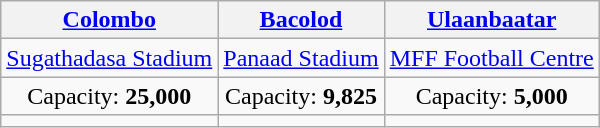<table class="wikitable" style="text-align:center;margin:1em auto;">
<tr>
<th><a href='#'>Colombo</a></th>
<th><a href='#'>Bacolod</a></th>
<th><a href='#'>Ulaanbaatar</a></th>
</tr>
<tr>
<td><a href='#'>Sugathadasa Stadium</a></td>
<td><a href='#'>Panaad Stadium</a></td>
<td><a href='#'>MFF Football Centre</a></td>
</tr>
<tr>
<td>Capacity: <strong>25,000</strong></td>
<td>Capacity: <strong>9,825</strong></td>
<td>Capacity: <strong>5,000</strong></td>
</tr>
<tr>
<td></td>
<td></td>
<td></td>
</tr>
</table>
